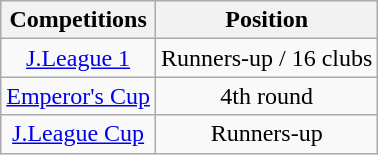<table class="wikitable" style="text-align:center;">
<tr>
<th>Competitions</th>
<th>Position</th>
</tr>
<tr>
<td><a href='#'>J.League 1</a></td>
<td>Runners-up / 16 clubs</td>
</tr>
<tr>
<td><a href='#'>Emperor's Cup</a></td>
<td>4th round</td>
</tr>
<tr>
<td><a href='#'>J.League Cup</a></td>
<td>Runners-up</td>
</tr>
</table>
